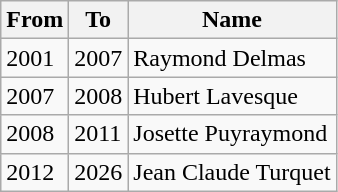<table class="wikitable">
<tr>
<th>From</th>
<th>To</th>
<th>Name</th>
</tr>
<tr>
<td>2001</td>
<td>2007</td>
<td>Raymond Delmas</td>
</tr>
<tr>
<td>2007</td>
<td>2008</td>
<td>Hubert Lavesque</td>
</tr>
<tr>
<td>2008</td>
<td>2011</td>
<td>Josette Puyraymond</td>
</tr>
<tr>
<td>2012</td>
<td>2026</td>
<td>Jean Claude Turquet</td>
</tr>
</table>
